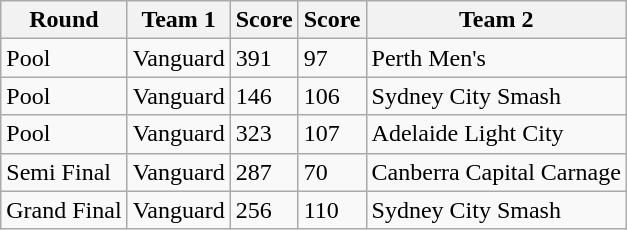<table class="wikitable mw-collapsible">
<tr>
<th>Round</th>
<th>Team 1</th>
<th>Score</th>
<th>Score</th>
<th>Team 2</th>
</tr>
<tr>
<td>Pool</td>
<td>Vanguard</td>
<td>391</td>
<td>97</td>
<td>Perth Men's</td>
</tr>
<tr>
<td>Pool</td>
<td>Vanguard</td>
<td>146</td>
<td>106</td>
<td>Sydney City Smash</td>
</tr>
<tr>
<td>Pool</td>
<td>Vanguard</td>
<td>323</td>
<td>107</td>
<td>Adelaide Light City</td>
</tr>
<tr>
<td>Semi Final</td>
<td>Vanguard</td>
<td>287</td>
<td>70</td>
<td>Canberra Capital Carnage</td>
</tr>
<tr>
<td>Grand Final</td>
<td>Vanguard</td>
<td>256</td>
<td>110</td>
<td>Sydney City Smash</td>
</tr>
</table>
